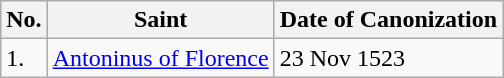<table class="wikitable">
<tr>
<th>No.</th>
<th>Saint</th>
<th>Date of Canonization</th>
</tr>
<tr>
<td>1.</td>
<td><a href='#'>Antoninus of Florence</a></td>
<td>23 Nov 1523</td>
</tr>
</table>
